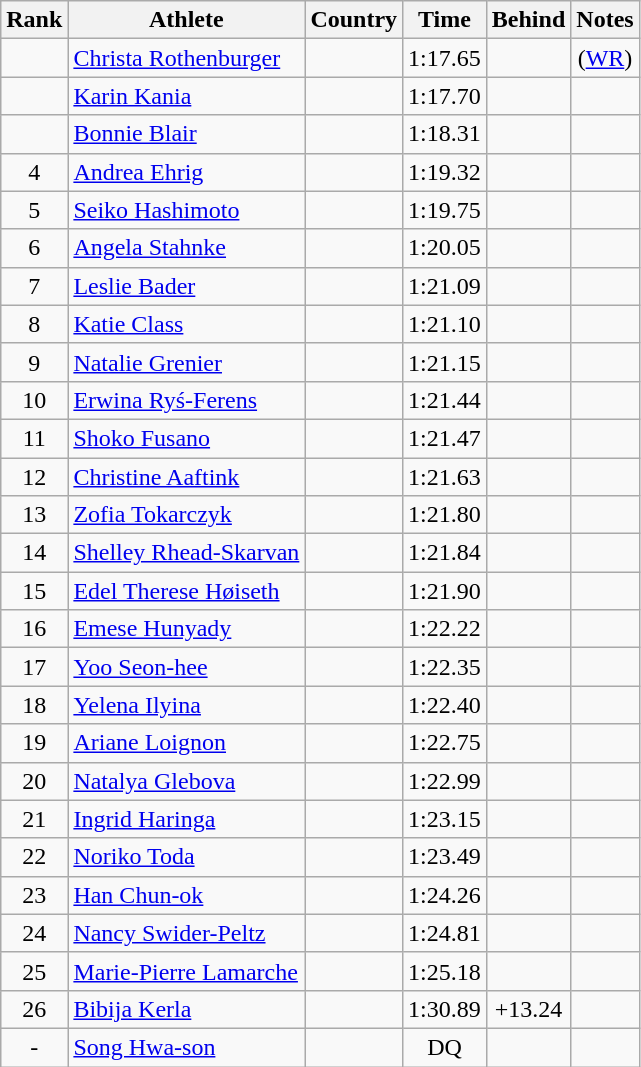<table class="wikitable sortable" style="text-align:center">
<tr>
<th>Rank</th>
<th>Athlete</th>
<th>Country</th>
<th>Time</th>
<th>Behind</th>
<th>Notes</th>
</tr>
<tr>
<td></td>
<td align=left><a href='#'>Christa Rothenburger</a></td>
<td align=left></td>
<td>1:17.65</td>
<td></td>
<td>(<a href='#'>WR</a>)</td>
</tr>
<tr>
<td></td>
<td align=left><a href='#'>Karin Kania</a></td>
<td align=left></td>
<td>1:17.70</td>
<td></td>
<td></td>
</tr>
<tr>
<td></td>
<td align=left><a href='#'>Bonnie Blair</a></td>
<td align=left></td>
<td>1:18.31</td>
<td></td>
<td></td>
</tr>
<tr>
<td>4</td>
<td align=left><a href='#'>Andrea Ehrig</a></td>
<td align=left></td>
<td>1:19.32</td>
<td></td>
<td></td>
</tr>
<tr>
<td>5</td>
<td align=left><a href='#'>Seiko Hashimoto</a></td>
<td align=left></td>
<td>1:19.75</td>
<td></td>
<td></td>
</tr>
<tr>
<td>6</td>
<td align=left><a href='#'>Angela Stahnke</a></td>
<td align=left></td>
<td>1:20.05</td>
<td></td>
<td></td>
</tr>
<tr>
<td>7</td>
<td align=left><a href='#'>Leslie Bader</a></td>
<td align=left></td>
<td>1:21.09</td>
<td></td>
<td></td>
</tr>
<tr>
<td>8</td>
<td align=left><a href='#'>Katie Class</a></td>
<td align=left></td>
<td>1:21.10</td>
<td></td>
<td></td>
</tr>
<tr>
<td>9</td>
<td align=left><a href='#'>Natalie Grenier</a></td>
<td align=left></td>
<td>1:21.15</td>
<td></td>
<td></td>
</tr>
<tr>
<td>10</td>
<td align=left><a href='#'>Erwina Ryś-Ferens</a></td>
<td align=left></td>
<td>1:21.44</td>
<td></td>
<td></td>
</tr>
<tr>
<td>11</td>
<td align=left><a href='#'>Shoko Fusano</a></td>
<td align=left></td>
<td>1:21.47</td>
<td></td>
<td></td>
</tr>
<tr>
<td>12</td>
<td align=left><a href='#'>Christine Aaftink</a></td>
<td align=left></td>
<td>1:21.63</td>
<td></td>
<td></td>
</tr>
<tr>
<td>13</td>
<td align=left><a href='#'>Zofia Tokarczyk</a></td>
<td align=left></td>
<td>1:21.80</td>
<td></td>
<td></td>
</tr>
<tr>
<td>14</td>
<td align=left><a href='#'>Shelley Rhead-Skarvan</a></td>
<td align=left></td>
<td>1:21.84</td>
<td></td>
<td></td>
</tr>
<tr>
<td>15</td>
<td align=left><a href='#'>Edel Therese Høiseth</a></td>
<td align=left></td>
<td>1:21.90</td>
<td></td>
<td></td>
</tr>
<tr>
<td>16</td>
<td align=left><a href='#'>Emese Hunyady</a></td>
<td align=left></td>
<td>1:22.22</td>
<td></td>
<td></td>
</tr>
<tr>
<td>17</td>
<td align=left><a href='#'>Yoo Seon-hee</a></td>
<td align=left></td>
<td>1:22.35</td>
<td></td>
<td></td>
</tr>
<tr>
<td>18</td>
<td align=left><a href='#'>Yelena Ilyina</a></td>
<td align=left></td>
<td>1:22.40</td>
<td></td>
<td></td>
</tr>
<tr>
<td>19</td>
<td align=left><a href='#'>Ariane Loignon</a></td>
<td align=left></td>
<td>1:22.75</td>
<td></td>
<td></td>
</tr>
<tr>
<td>20</td>
<td align=left><a href='#'>Natalya Glebova</a></td>
<td align=left></td>
<td>1:22.99</td>
<td></td>
<td></td>
</tr>
<tr>
<td>21</td>
<td align=left><a href='#'>Ingrid Haringa</a></td>
<td align=left></td>
<td>1:23.15</td>
<td></td>
<td></td>
</tr>
<tr>
<td>22</td>
<td align=left><a href='#'>Noriko Toda</a></td>
<td align=left></td>
<td>1:23.49</td>
<td></td>
<td></td>
</tr>
<tr>
<td>23</td>
<td align=left><a href='#'>Han Chun-ok</a></td>
<td align=left></td>
<td>1:24.26</td>
<td></td>
<td></td>
</tr>
<tr>
<td>24</td>
<td align=left><a href='#'>Nancy Swider-Peltz</a></td>
<td align=left></td>
<td>1:24.81</td>
<td></td>
<td></td>
</tr>
<tr>
<td>25</td>
<td align=left><a href='#'>Marie-Pierre Lamarche</a></td>
<td align=left></td>
<td>1:25.18</td>
<td></td>
<td></td>
</tr>
<tr>
<td>26</td>
<td align=left><a href='#'>Bibija Kerla</a></td>
<td align=left></td>
<td>1:30.89</td>
<td>+13.24</td>
<td></td>
</tr>
<tr>
<td>-</td>
<td align=left><a href='#'>Song Hwa-son</a></td>
<td align=left></td>
<td>DQ</td>
<td></td>
</tr>
</table>
